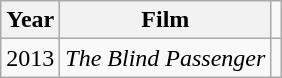<table class="wikitable sortable">
<tr>
<th>Year</th>
<th>Film</th>
</tr>
<tr>
<td>2013</td>
<td><em>The Blind Passenger</em></td>
<td></td>
</tr>
</table>
